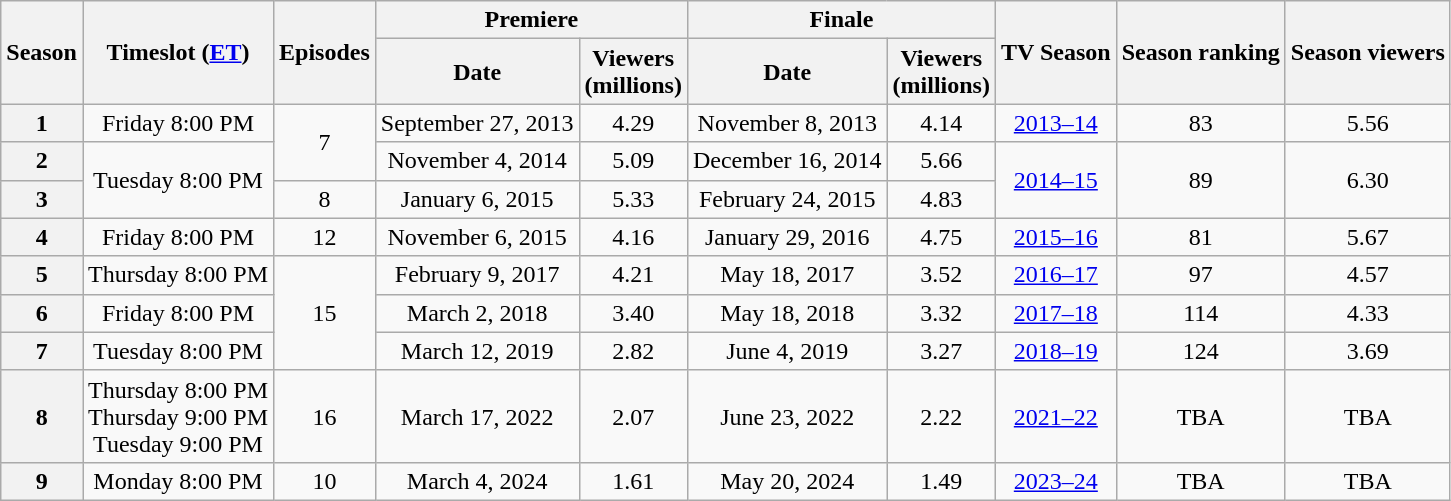<table class="wikitable plainrowheaders" style="text-align:center;">
<tr>
<th rowspan="2">Season</th>
<th rowspan="2">Timeslot (<a href='#'>ET</a>)</th>
<th scope="col" rowspan="2">Episodes</th>
<th colspan=2>Premiere</th>
<th colspan=2>Finale</th>
<th rowspan="2">TV Season</th>
<th rowspan="2">Season ranking</th>
<th rowspan="2">Season viewers</th>
</tr>
<tr>
<th>Date</th>
<th scope="col" font-size:smaller;">Viewers<br>(millions)</th>
<th>Date</th>
<th font-size:smaller;">Viewers<br>(millions)</th>
</tr>
<tr>
<th scope="row">1</th>
<td>Friday 8:00 PM</td>
<td rowspan="2">7</td>
<td>September 27, 2013</td>
<td>4.29</td>
<td>November 8, 2013</td>
<td>4.14</td>
<td><a href='#'>2013–14</a></td>
<td>83</td>
<td>5.56</td>
</tr>
<tr>
<th scope="row">2</th>
<td rowspan="2">Tuesday 8:00 PM</td>
<td>November 4, 2014</td>
<td>5.09</td>
<td>December 16, 2014</td>
<td>5.66</td>
<td rowspan=2><a href='#'>2014–15</a></td>
<td rowspan=2>89</td>
<td rowspan=2>6.30</td>
</tr>
<tr>
<th scope="row">3</th>
<td>8</td>
<td>January 6, 2015</td>
<td>5.33</td>
<td>February 24, 2015</td>
<td>4.83</td>
</tr>
<tr>
<th scope="row">4</th>
<td>Friday 8:00 PM</td>
<td>12</td>
<td>November 6, 2015</td>
<td>4.16</td>
<td>January 29, 2016</td>
<td>4.75</td>
<td><a href='#'>2015–16</a></td>
<td>81</td>
<td>5.67</td>
</tr>
<tr>
<th scope="row">5</th>
<td>Thursday 8:00 PM</td>
<td rowspan=3>15</td>
<td>February 9, 2017</td>
<td>4.21</td>
<td>May 18, 2017</td>
<td>3.52</td>
<td><a href='#'>2016–17</a></td>
<td>97</td>
<td>4.57</td>
</tr>
<tr>
<th scope="row">6</th>
<td>Friday 8:00 PM</td>
<td>March 2, 2018</td>
<td>3.40</td>
<td>May 18, 2018</td>
<td>3.32</td>
<td><a href='#'>2017–18</a></td>
<td>114</td>
<td>4.33</td>
</tr>
<tr>
<th scope="row">7</th>
<td>Tuesday 8:00 PM</td>
<td>March 12, 2019</td>
<td>2.82</td>
<td>June 4, 2019</td>
<td>3.27</td>
<td><a href='#'>2018–19</a></td>
<td>124</td>
<td>3.69</td>
</tr>
<tr>
<th scope="row">8</th>
<td>Thursday 8:00 PM <br>Thursday 9:00 PM <br>Tuesday 9:00 PM </td>
<td>16</td>
<td>March 17, 2022</td>
<td>2.07</td>
<td>June 23, 2022</td>
<td>2.22</td>
<td><a href='#'>2021–22</a></td>
<td>TBA</td>
<td>TBA</td>
</tr>
<tr>
<th scope="row">9</th>
<td>Monday 8:00 PM</td>
<td>10</td>
<td>March 4, 2024</td>
<td>1.61</td>
<td>May 20, 2024</td>
<td>1.49</td>
<td><a href='#'>2023–24</a></td>
<td>TBA</td>
<td>TBA</td>
</tr>
</table>
